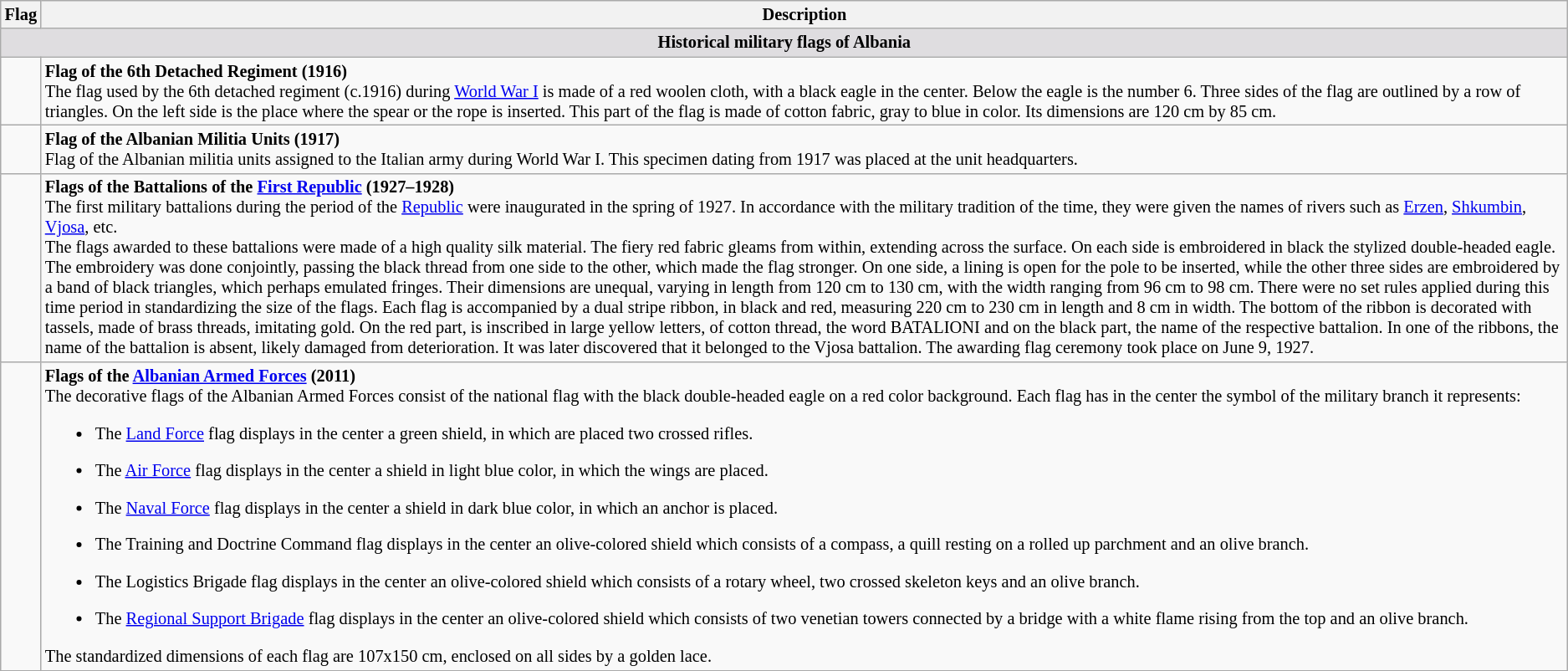<table class="wikitable" style="font-size:85%">
<tr>
<th>Flag</th>
<th>Description</th>
</tr>
<tr>
<td colspan="2"; bgcolor="#dfdde0"; align=center><strong>Historical military flags of Albania</strong></td>
</tr>
<tr>
<td></td>
<td><strong>Flag of the 6th Detached Regiment (1916)</strong><br>The flag used by the 6th detached regiment (c.1916) during <a href='#'>World War I</a> is made of a red woolen cloth, with a black eagle in the center. Below the eagle is the number 6. Three sides of the flag are outlined by a row of triangles. On the left side is the place where the spear or the rope is inserted. This part of the flag is made of cotton fabric, gray to blue in color. Its dimensions are 120 cm by 85 cm.</td>
</tr>
<tr>
<td></td>
<td><strong>Flag of the Albanian Militia Units (1917)</strong><br>Flag of the Albanian militia units assigned to the Italian army during World War I. This specimen dating from 1917 was placed at the unit headquarters.</td>
</tr>
<tr>
<td></td>
<td><strong>Flags of the Battalions of the <a href='#'>First Republic</a> (1927–1928)</strong><br>The first military battalions during the period of the <a href='#'>Republic</a> were inaugurated in the spring of 1927. In accordance with the military tradition of the time, they were given the names of rivers such as <a href='#'>Erzen</a>, <a href='#'>Shkumbin</a>, <a href='#'>Vjosa</a>, etc.<br>The flags awarded to these battalions were made of a high quality silk material. The fiery red fabric gleams from within, extending across the surface. On each side is embroidered in black the stylized double-headed eagle. The embroidery was done conjointly, passing the black thread from one side to the other, which made the flag stronger. On one side, a lining is open for the pole to be inserted, while the other three sides are embroidered by a band of black triangles, which perhaps emulated fringes.
Their dimensions are unequal, varying in length from 120 cm to 130 cm, with the width ranging from 96 cm to 98 cm. There were no set rules applied during this time period in standardizing the size of the flags.  
Each flag is accompanied by a dual stripe ribbon, in black and red, measuring 220 cm to 230 cm in length and 8 cm in width. 
The bottom of the ribbon is decorated with tassels, made of brass threads, imitating gold.
On the red part, is inscribed in large yellow letters, of cotton thread, the word BATALIONI and on the black part, the name of the respective battalion.
In one of the ribbons, the name of the battalion is absent, likely damaged from deterioration. It was later discovered that it belonged to the Vjosa battalion.   
The awarding flag ceremony took place on June 9, 1927.</td>
</tr>
<tr>
<td></td>
<td><strong>Flags of the <a href='#'>Albanian Armed Forces</a> (2011)</strong><br>The decorative flags of the Albanian Armed Forces consist of the national flag with the black double-headed eagle on a red color background. Each flag has in the center the symbol of the military branch it represents:<br><ul><li>The <a href='#'>Land Force</a> flag displays in the center a green shield, in which are placed two crossed rifles.</li></ul><ul><li>The <a href='#'>Air Force</a> flag displays in the center a shield in light blue color, in which the wings are placed.</li></ul><ul><li>The <a href='#'>Naval Force</a> flag displays in the center a shield in dark blue color, in which an anchor is placed.</li></ul><ul><li>The Training and Doctrine Command flag displays in the center an olive-colored shield which consists of a compass, a quill resting on a rolled up parchment and an olive branch.</li></ul><ul><li>The Logistics Brigade flag displays in the center an olive-colored shield which consists of a rotary wheel, two crossed skeleton keys and an olive branch.</li></ul><ul><li>The <a href='#'>Regional Support Brigade</a> flag displays in the center an olive-colored shield which consists of two venetian towers connected by a bridge with a white flame rising from the top and an olive branch.</li></ul>The standardized dimensions of each flag are 107x150 cm, enclosed on all sides by a golden lace.</td>
</tr>
<tr>
</tr>
</table>
